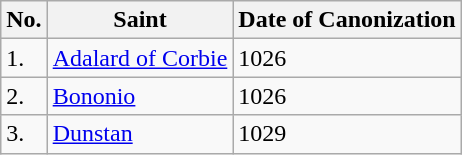<table class="wikitable">
<tr>
<th>No.</th>
<th>Saint</th>
<th>Date of Canonization</th>
</tr>
<tr>
<td>1.</td>
<td><a href='#'>Adalard of Corbie</a></td>
<td>1026</td>
</tr>
<tr>
<td>2.</td>
<td><a href='#'>Bononio</a></td>
<td>1026</td>
</tr>
<tr>
<td>3.</td>
<td><a href='#'>Dunstan</a></td>
<td>1029</td>
</tr>
</table>
